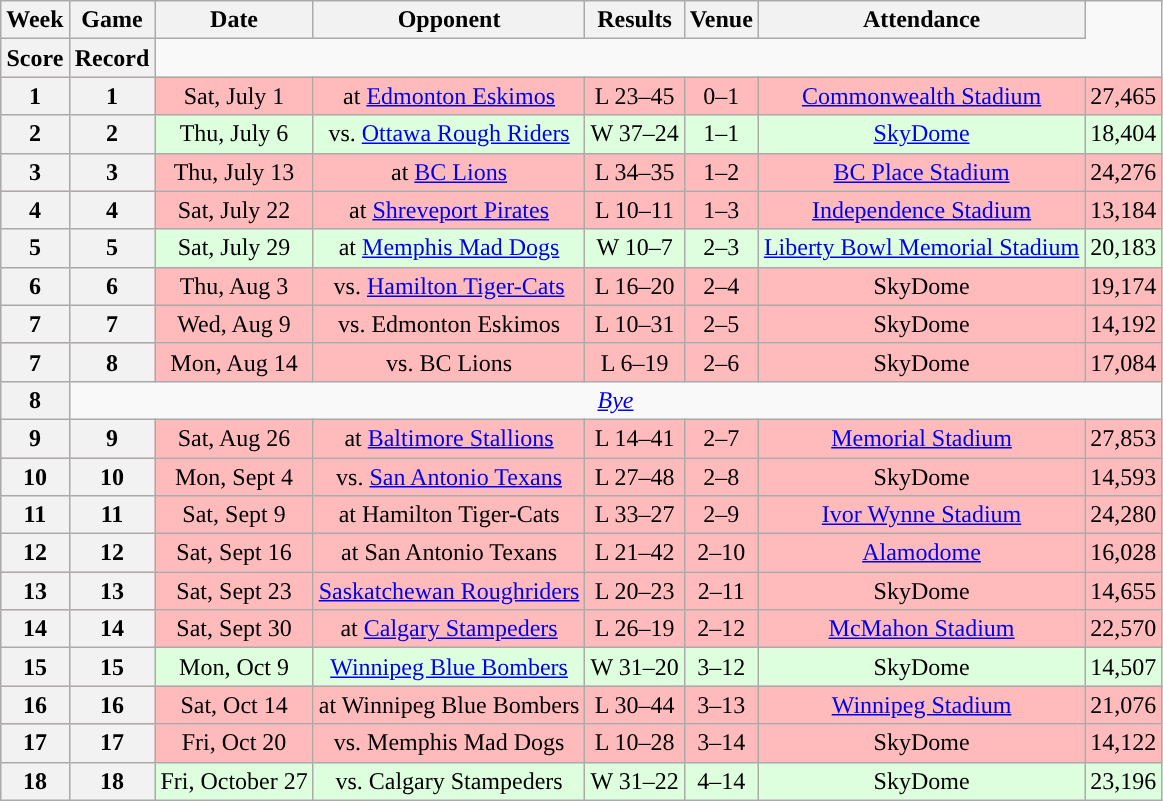<table class="wikitable" style="text-align:center">
<tr>
<th>Week</th>
<th>Game</th>
<th>Date</th>
<th>Opponent</th>
<th>Results</th>
<th>Venue</th>
<th>Attendance</th>
</tr>
<tr>
<th>Score</th>
<th>Record</th>
</tr>
<tr style="background:#ffbbbb">
<th>1</th>
<th>1</th>
<td>Sat, July 1</td>
<td>at <a href='#'>Edmonton Eskimos</a></td>
<td>L 23–45</td>
<td>0–1</td>
<td><a href='#'>Commonwealth Stadium</a></td>
<td>27,465</td>
</tr>
<tr style="background:#ddffdd">
<th>2</th>
<th>2</th>
<td>Thu, July 6</td>
<td>vs. <a href='#'>Ottawa Rough Riders</a></td>
<td>W 37–24</td>
<td>1–1</td>
<td><a href='#'>SkyDome</a></td>
<td>18,404</td>
</tr>
<tr style="background:#ffbbbb">
<th>3</th>
<th>3</th>
<td>Thu, July 13</td>
<td>at <a href='#'>BC Lions</a></td>
<td>L 34–35</td>
<td>1–2</td>
<td><a href='#'>BC Place Stadium</a></td>
<td>24,276</td>
</tr>
<tr style="background:#ffbbbb">
<th>4</th>
<th>4</th>
<td>Sat, July 22</td>
<td>at <a href='#'>Shreveport Pirates</a></td>
<td>L 10–11</td>
<td>1–3</td>
<td><a href='#'>Independence Stadium</a></td>
<td>13,184</td>
</tr>
<tr style="background:#ddffdd">
<th>5</th>
<th>5</th>
<td>Sat, July 29</td>
<td>at <a href='#'>Memphis Mad Dogs</a></td>
<td>W 10–7 </td>
<td>2–3</td>
<td><a href='#'>Liberty Bowl Memorial Stadium</a></td>
<td>20,183</td>
</tr>
<tr style="background:#ffbbbb">
<th>6</th>
<th>6</th>
<td>Thu, Aug 3</td>
<td>vs. <a href='#'>Hamilton Tiger-Cats</a></td>
<td>L 16–20 </td>
<td>2–4</td>
<td>SkyDome</td>
<td>19,174</td>
</tr>
<tr style="background:#ffbbbb">
<th>7</th>
<th>7</th>
<td>Wed, Aug 9</td>
<td>vs. Edmonton Eskimos</td>
<td>L 10–31</td>
<td>2–5</td>
<td>SkyDome</td>
<td>14,192</td>
</tr>
<tr style="background:#ffbbbb">
<th>7</th>
<th>8</th>
<td>Mon, Aug 14</td>
<td>vs. BC Lions</td>
<td>L 6–19</td>
<td>2–6</td>
<td>SkyDome</td>
<td>17,084</td>
</tr>
<tr align="center">
<th>8</th>
<td colspan=7><em><a href='#'>Bye</a></em></td>
</tr>
<tr style="background:#ffbbbb">
<th>9</th>
<th>9</th>
<td>Sat, Aug 26</td>
<td>at <a href='#'>Baltimore Stallions</a></td>
<td>L 14–41</td>
<td>2–7</td>
<td><a href='#'>Memorial Stadium</a></td>
<td>27,853</td>
</tr>
<tr style="background:#ffbbbb">
<th>10</th>
<th>10</th>
<td>Mon, Sept 4</td>
<td>vs. <a href='#'>San Antonio Texans</a></td>
<td>L 27–48</td>
<td>2–8</td>
<td>SkyDome</td>
<td>14,593</td>
</tr>
<tr style="background:#ffbbbb">
<th>11</th>
<th>11</th>
<td>Sat, Sept 9</td>
<td>at Hamilton Tiger-Cats</td>
<td>L 33–27</td>
<td>2–9</td>
<td><a href='#'>Ivor Wynne Stadium</a></td>
<td>24,280</td>
</tr>
<tr style="background:#ffbbbb">
<th>12</th>
<th>12</th>
<td>Sat, Sept 16</td>
<td>at San Antonio Texans</td>
<td>L 21–42</td>
<td>2–10</td>
<td><a href='#'>Alamodome</a></td>
<td>16,028</td>
</tr>
<tr style="background:#ffbbbb">
<th>13</th>
<th>13</th>
<td>Sat, Sept 23</td>
<td><a href='#'>Saskatchewan Roughriders</a></td>
<td>L 20–23</td>
<td>2–11</td>
<td>SkyDome</td>
<td>14,655</td>
</tr>
<tr style="background:#ffbbbb">
<th>14</th>
<th>14</th>
<td>Sat, Sept 30</td>
<td>at <a href='#'>Calgary Stampeders</a></td>
<td>L 26–19</td>
<td>2–12</td>
<td><a href='#'>McMahon Stadium</a></td>
<td>22,570</td>
</tr>
<tr style="background:#ddffdd">
<th>15</th>
<th>15</th>
<td>Mon, Oct 9</td>
<td><a href='#'>Winnipeg Blue Bombers</a></td>
<td>W 31–20</td>
<td>3–12</td>
<td>SkyDome</td>
<td>14,507</td>
</tr>
<tr style="background:#ffbbbb">
<th>16</th>
<th>16</th>
<td>Sat, Oct 14</td>
<td>at Winnipeg Blue Bombers</td>
<td>L 30–44</td>
<td>3–13</td>
<td><a href='#'>Winnipeg Stadium</a></td>
<td>21,076</td>
</tr>
<tr style="background:#ffbbbb">
<th>17</th>
<th>17</th>
<td>Fri, Oct 20</td>
<td>vs. Memphis Mad Dogs</td>
<td>L 10–28</td>
<td>3–14</td>
<td>SkyDome</td>
<td>14,122</td>
</tr>
<tr style="background:#ddffdd">
<th>18</th>
<th>18</th>
<td>Fri, October 27</td>
<td>vs. Calgary Stampeders</td>
<td>W 31–22</td>
<td>4–14</td>
<td>SkyDome</td>
<td>23,196</td>
</tr>
</table>
